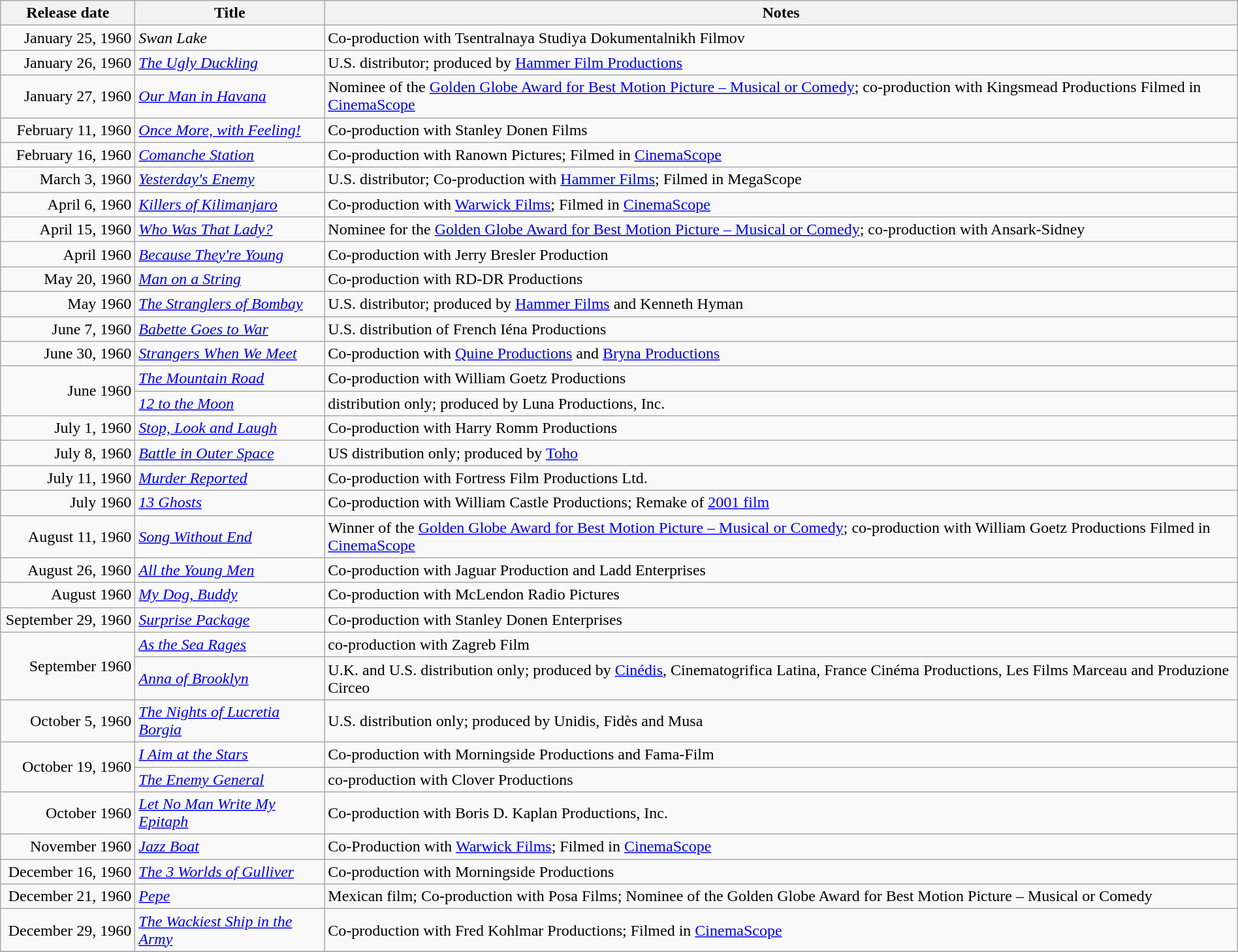<table class="wikitable sortable" style="width:100%;">
<tr>
<th scope="col" style="width:130px;">Release date</th>
<th>Title</th>
<th>Notes</th>
</tr>
<tr>
<td style="text-align:right;">January 25, 1960</td>
<td><em>Swan Lake</em></td>
<td>Co-production with Tsentralnaya Studiya Dokumentalnikh Filmov</td>
</tr>
<tr>
<td style="text-align:right;">January 26, 1960</td>
<td><em><a href='#'>The Ugly Duckling</a></em></td>
<td>U.S. distributor; produced by <a href='#'>Hammer Film Productions</a></td>
</tr>
<tr>
<td style="text-align:right;">January 27, 1960</td>
<td><em><a href='#'>Our Man in Havana</a></em></td>
<td>Nominee of the <a href='#'>Golden Globe Award for Best Motion Picture – Musical or Comedy</a>; co-production with Kingsmead Productions Filmed in <a href='#'>CinemaScope</a></td>
</tr>
<tr>
<td style="text-align:right;">February 11, 1960</td>
<td><em><a href='#'>Once More, with Feeling!</a></em></td>
<td>Co-production with Stanley Donen Films</td>
</tr>
<tr>
<td style="text-align:right;">February 16, 1960</td>
<td><em><a href='#'>Comanche Station</a></em></td>
<td>Co-production with Ranown Pictures; Filmed in <a href='#'>CinemaScope</a></td>
</tr>
<tr>
<td style="text-align:right;">March 3, 1960</td>
<td><em><a href='#'>Yesterday's Enemy</a></em></td>
<td>U.S. distributor; Co-production with <a href='#'>Hammer Films</a>; Filmed in MegaScope</td>
</tr>
<tr>
<td style="text-align:right;">April 6, 1960</td>
<td><em><a href='#'>Killers of Kilimanjaro</a></em></td>
<td>Co-production with <a href='#'>Warwick Films</a>; Filmed in <a href='#'>CinemaScope</a></td>
</tr>
<tr>
<td style="text-align:right;">April 15, 1960</td>
<td><em><a href='#'>Who Was That Lady?</a></em></td>
<td>Nominee for the <a href='#'>Golden Globe Award for Best Motion Picture – Musical or Comedy</a>; co-production with Ansark-Sidney</td>
</tr>
<tr>
<td style="text-align:right;">April 1960</td>
<td><em><a href='#'>Because They're Young</a></em></td>
<td>Co-production with Jerry Bresler Production</td>
</tr>
<tr>
<td style="text-align:right;">May 20, 1960</td>
<td><em><a href='#'>Man on a String</a></em></td>
<td>Co-production with RD-DR Productions</td>
</tr>
<tr>
<td style="text-align:right;">May 1960</td>
<td><em><a href='#'>The Stranglers of Bombay</a></em></td>
<td>U.S. distributor; produced by <a href='#'>Hammer Films</a> and Kenneth Hyman</td>
</tr>
<tr>
<td style="text-align:right;">June 7, 1960</td>
<td><em><a href='#'>Babette Goes to War</a></em></td>
<td>U.S. distribution of French Iéna Productions</td>
</tr>
<tr>
<td style="text-align:right;">June 30, 1960</td>
<td><em><a href='#'>Strangers When We Meet</a></em></td>
<td>Co-production with <a href='#'>Quine Productions</a> and <a href='#'>Bryna Productions</a></td>
</tr>
<tr>
<td style="text-align:right;" rowspan="2">June 1960</td>
<td><em><a href='#'>The Mountain Road</a></em></td>
<td>Co-production with William Goetz Productions</td>
</tr>
<tr>
<td><em><a href='#'>12 to the Moon</a></em></td>
<td>distribution only; produced by Luna Productions, Inc.</td>
</tr>
<tr>
<td style="text-align:right;">July 1, 1960</td>
<td><em><a href='#'>Stop, Look and Laugh</a></em></td>
<td>Co-production with Harry Romm Productions</td>
</tr>
<tr>
<td style="text-align:right;">July 8, 1960</td>
<td><em><a href='#'>Battle in Outer Space</a></em></td>
<td>US distribution only; produced by <a href='#'>Toho</a></td>
</tr>
<tr>
<td style="text-align:right;">July 11, 1960</td>
<td><em><a href='#'>Murder Reported</a></em></td>
<td>Co-production with Fortress Film Productions Ltd.</td>
</tr>
<tr>
<td style="text-align:right;">July 1960</td>
<td><em><a href='#'>13 Ghosts</a></em></td>
<td>Co-production with William Castle Productions; Remake of <a href='#'>2001 film</a></td>
</tr>
<tr>
<td style="text-align:right;">August 11, 1960</td>
<td><em><a href='#'>Song Without End</a></em></td>
<td>Winner of the <a href='#'>Golden Globe Award for Best Motion Picture – Musical or Comedy</a>; co-production with William Goetz Productions Filmed in <a href='#'>CinemaScope</a></td>
</tr>
<tr>
<td style="text-align:right;">August 26, 1960</td>
<td><em><a href='#'>All the Young Men</a></em></td>
<td>Co-production with Jaguar Production and Ladd Enterprises</td>
</tr>
<tr>
<td style="text-align:right;">August 1960</td>
<td><em><a href='#'>My Dog, Buddy</a></em></td>
<td>Co-production with McLendon Radio Pictures</td>
</tr>
<tr>
<td style="text-align:right;">September 29, 1960</td>
<td><em><a href='#'>Surprise Package</a></em></td>
<td>Co-production with Stanley Donen Enterprises</td>
</tr>
<tr>
<td style="text-align:right;" rowspan="2">September 1960</td>
<td><em><a href='#'>As the Sea Rages</a></em></td>
<td>co-production with Zagreb Film</td>
</tr>
<tr>
<td><em><a href='#'>Anna of Brooklyn</a></em></td>
<td>U.K. and U.S. distribution only; produced by <a href='#'>Cinédis</a>, Cinematogrifica Latina, France Cinéma Productions, Les Films Marceau and Produzione Circeo</td>
</tr>
<tr>
<td style="text-align:right;">October 5, 1960</td>
<td><em><a href='#'>The Nights of Lucretia Borgia</a></em></td>
<td>U.S. distribution only; produced by Unidis, Fidès and Musa</td>
</tr>
<tr>
<td style="text-align:right;" rowspan="2">October 19, 1960</td>
<td><em><a href='#'>I Aim at the Stars</a></em></td>
<td>Co-production with Morningside Productions and Fama-Film</td>
</tr>
<tr>
<td><em><a href='#'>The Enemy General</a></em></td>
<td>co-production with Clover Productions</td>
</tr>
<tr>
<td style="text-align:right;">October 1960</td>
<td><em><a href='#'>Let No Man Write My Epitaph</a></em></td>
<td>Co-production with Boris D. Kaplan Productions, Inc.</td>
</tr>
<tr>
<td style="text-align:right;">November 1960</td>
<td><em><a href='#'>Jazz Boat</a></em></td>
<td>Co-Production with <a href='#'>Warwick Films</a>; Filmed in <a href='#'>CinemaScope</a></td>
</tr>
<tr>
<td style="text-align:right;">December 16, 1960</td>
<td><em><a href='#'>The 3 Worlds of Gulliver</a></em></td>
<td>Co-production with Morningside Productions</td>
</tr>
<tr>
<td style="text-align:right;">December 21, 1960</td>
<td><em><a href='#'>Pepe</a></em></td>
<td>Mexican film; Co-production with Posa Films; Nominee of the Golden Globe Award for Best Motion Picture – Musical or Comedy</td>
</tr>
<tr>
<td style="text-align:right;">December 29, 1960</td>
<td><em><a href='#'>The Wackiest Ship in the Army</a></em></td>
<td>Co-production with Fred Kohlmar Productions; Filmed in <a href='#'>CinemaScope</a></td>
</tr>
<tr>
</tr>
</table>
